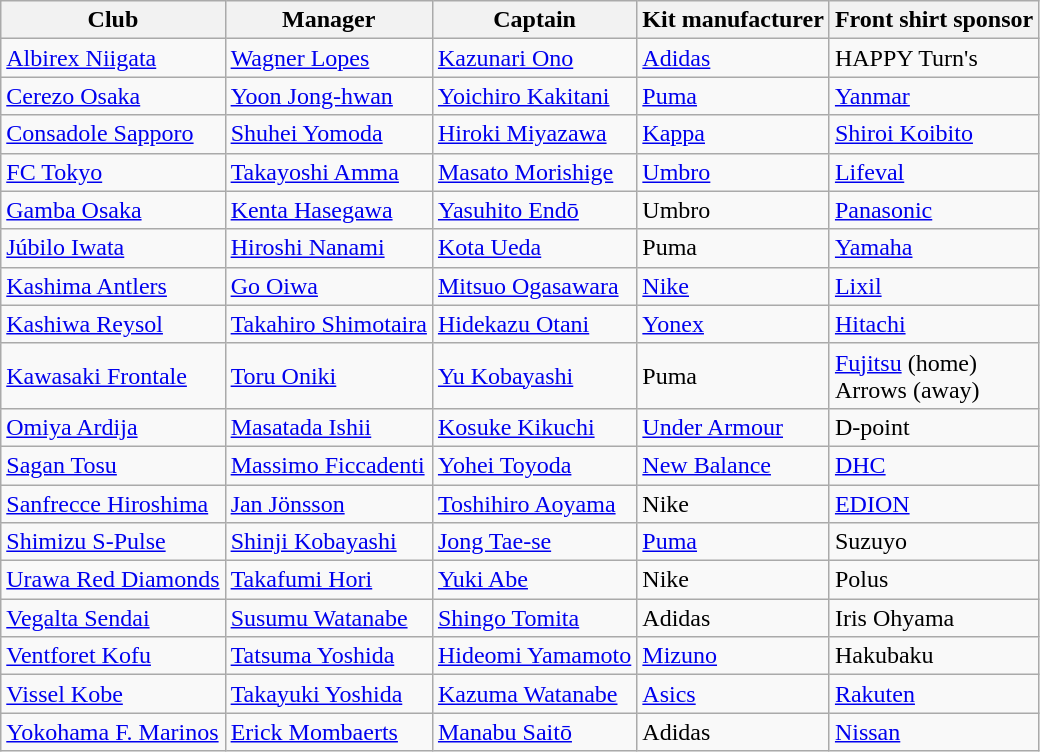<table class="wikitable sortable">
<tr>
<th>Club</th>
<th>Manager</th>
<th>Captain</th>
<th>Kit manufacturer</th>
<th>Front shirt sponsor</th>
</tr>
<tr>
<td><a href='#'>Albirex Niigata</a></td>
<td> <a href='#'>Wagner Lopes</a></td>
<td> <a href='#'>Kazunari Ono</a></td>
<td><a href='#'>Adidas</a></td>
<td>HAPPY Turn's</td>
</tr>
<tr>
<td><a href='#'>Cerezo Osaka</a></td>
<td> <a href='#'>Yoon Jong-hwan</a></td>
<td> <a href='#'>Yoichiro Kakitani</a></td>
<td><a href='#'>Puma</a></td>
<td><a href='#'>Yanmar</a></td>
</tr>
<tr>
<td><a href='#'>Consadole Sapporo</a></td>
<td> <a href='#'>Shuhei Yomoda</a></td>
<td> <a href='#'>Hiroki Miyazawa</a></td>
<td><a href='#'>Kappa</a></td>
<td><a href='#'>Shiroi Koibito</a></td>
</tr>
<tr>
<td><a href='#'>FC Tokyo</a></td>
<td> <a href='#'>Takayoshi Amma</a></td>
<td> <a href='#'>Masato Morishige</a></td>
<td><a href='#'>Umbro</a></td>
<td><a href='#'>Lifeval</a></td>
</tr>
<tr>
<td><a href='#'>Gamba Osaka</a></td>
<td> <a href='#'>Kenta Hasegawa</a></td>
<td> <a href='#'>Yasuhito Endō</a></td>
<td>Umbro</td>
<td><a href='#'>Panasonic</a></td>
</tr>
<tr>
<td><a href='#'>Júbilo Iwata</a></td>
<td> <a href='#'>Hiroshi Nanami</a></td>
<td> <a href='#'>Kota Ueda</a></td>
<td>Puma</td>
<td><a href='#'>Yamaha</a></td>
</tr>
<tr>
<td><a href='#'>Kashima Antlers</a></td>
<td> <a href='#'>Go Oiwa</a></td>
<td> <a href='#'>Mitsuo Ogasawara</a></td>
<td><a href='#'>Nike</a></td>
<td><a href='#'>Lixil</a></td>
</tr>
<tr>
<td><a href='#'>Kashiwa Reysol</a></td>
<td> <a href='#'>Takahiro Shimotaira</a></td>
<td> <a href='#'>Hidekazu Otani</a></td>
<td><a href='#'>Yonex</a></td>
<td><a href='#'>Hitachi</a></td>
</tr>
<tr>
<td><a href='#'>Kawasaki Frontale</a></td>
<td> <a href='#'>Toru Oniki</a></td>
<td> <a href='#'>Yu Kobayashi</a></td>
<td Puma (brand)>Puma</td>
<td><a href='#'>Fujitsu</a> (home) <br> Arrows (away)</td>
</tr>
<tr>
<td><a href='#'>Omiya Ardija</a></td>
<td> <a href='#'>Masatada Ishii</a></td>
<td> <a href='#'>Kosuke Kikuchi</a></td>
<td><a href='#'>Under Armour</a></td>
<td>D-point</td>
</tr>
<tr>
<td><a href='#'>Sagan Tosu</a></td>
<td> <a href='#'>Massimo Ficcadenti</a></td>
<td> <a href='#'>Yohei Toyoda</a></td>
<td><a href='#'>New Balance</a></td>
<td><a href='#'>DHC</a></td>
</tr>
<tr>
<td><a href='#'>Sanfrecce Hiroshima</a></td>
<td> <a href='#'>Jan Jönsson</a></td>
<td> <a href='#'>Toshihiro Aoyama</a></td>
<td>Nike</td>
<td><a href='#'>EDION</a></td>
</tr>
<tr>
<td><a href='#'>Shimizu S-Pulse</a></td>
<td> <a href='#'>Shinji Kobayashi</a></td>
<td> <a href='#'>Jong Tae-se</a></td>
<td><a href='#'>Puma</a></td>
<td>Suzuyo</td>
</tr>
<tr>
<td><a href='#'>Urawa Red Diamonds</a></td>
<td> <a href='#'>Takafumi Hori</a></td>
<td> <a href='#'>Yuki Abe</a></td>
<td>Nike</td>
<td>Polus</td>
</tr>
<tr>
<td><a href='#'>Vegalta Sendai</a></td>
<td> <a href='#'>Susumu Watanabe</a></td>
<td> <a href='#'>Shingo Tomita</a></td>
<td>Adidas</td>
<td>Iris Ohyama</td>
</tr>
<tr>
<td><a href='#'>Ventforet Kofu</a></td>
<td> <a href='#'>Tatsuma Yoshida</a></td>
<td> <a href='#'>Hideomi Yamamoto</a></td>
<td><a href='#'>Mizuno</a></td>
<td>Hakubaku</td>
</tr>
<tr>
<td><a href='#'>Vissel Kobe</a></td>
<td> <a href='#'>Takayuki Yoshida</a></td>
<td> <a href='#'>Kazuma Watanabe</a></td>
<td><a href='#'>Asics</a></td>
<td><a href='#'>Rakuten</a></td>
</tr>
<tr>
<td><a href='#'>Yokohama F. Marinos</a></td>
<td> <a href='#'>Erick Mombaerts</a></td>
<td> <a href='#'>Manabu Saitō</a></td>
<td>Adidas</td>
<td><a href='#'>Nissan</a></td>
</tr>
</table>
